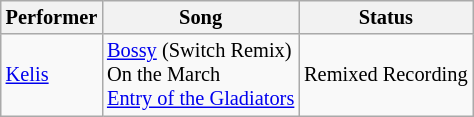<table class="wikitable" style="font-size: 85%">
<tr>
<th>Performer</th>
<th>Song</th>
<th>Status</th>
</tr>
<tr>
<td> <a href='#'>Kelis</a></td>
<td><a href='#'>Bossy</a> (Switch Remix) <br> On the March <br> <a href='#'>Entry of the Gladiators</a></td>
<td>Remixed Recording</td>
</tr>
</table>
